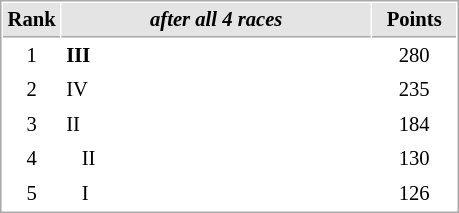<table cellspacing="1" cellpadding="3" style="border:1px solid #aaa; font-size:86%;">
<tr style="background:#e4e4e4;">
<th style="border-bottom:1px solid #aaa; width:10px;">Rank</th>
<th style="border-bottom:1px solid #aaa; width:200px;"><em>after all 4 races</em></th>
<th style="border-bottom:1px solid #aaa; width:50px;">Points</th>
</tr>
<tr>
<td align=center>1</td>
<td><strong> III</strong></td>
<td align=center>280</td>
</tr>
<tr>
<td align=center>2</td>
<td> IV</td>
<td align=center>235</td>
</tr>
<tr>
<td align=center>3</td>
<td> II</td>
<td align=center>184</td>
</tr>
<tr>
<td align=center>4</td>
<td>   II</td>
<td align=center>130</td>
</tr>
<tr>
<td align=center>5</td>
<td>   I</td>
<td align=center>126</td>
</tr>
</table>
